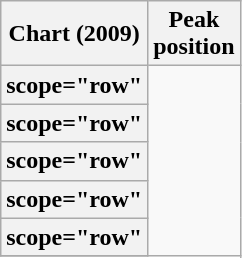<table class="wikitable sortable plainrowheaders" style="text-align:center;">
<tr>
<th scope="col">Chart (2009)</th>
<th scope="col">Peak<br>position</th>
</tr>
<tr>
<th>scope="row" </th>
</tr>
<tr>
<th>scope="row" </th>
</tr>
<tr>
<th>scope="row" </th>
</tr>
<tr>
<th>scope="row" </th>
</tr>
<tr>
<th>scope="row" </th>
</tr>
<tr>
</tr>
</table>
